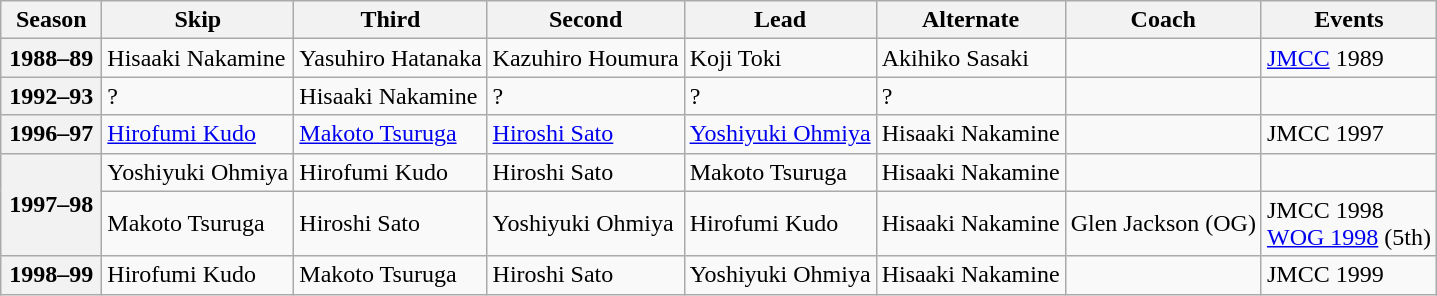<table class="wikitable">
<tr>
<th scope="col" width=60>Season</th>
<th scope="col">Skip</th>
<th scope="col">Third</th>
<th scope="col">Second</th>
<th scope="col">Lead</th>
<th scope="col">Alternate</th>
<th scope="col">Coach</th>
<th scope="col">Events</th>
</tr>
<tr>
<th scope="row">1988–89</th>
<td>Hisaaki Nakamine</td>
<td>Yasuhiro Hatanaka</td>
<td>Kazuhiro Houmura</td>
<td>Koji Toki</td>
<td>Akihiko Sasaki</td>
<td></td>
<td><a href='#'>JMCC</a> 1989 </td>
</tr>
<tr>
<th scope="row">1992–93</th>
<td>?</td>
<td>Hisaaki Nakamine</td>
<td>?</td>
<td>?</td>
<td>?</td>
<td></td>
<td> </td>
</tr>
<tr>
<th scope="row">1996–97</th>
<td><a href='#'>Hirofumi Kudo</a></td>
<td><a href='#'>Makoto Tsuruga</a></td>
<td><a href='#'>Hiroshi Sato</a></td>
<td><a href='#'>Yoshiyuki Ohmiya</a></td>
<td>Hisaaki Nakamine</td>
<td></td>
<td>JMCC 1997 </td>
</tr>
<tr>
<th scope="row" rowspan=2>1997–98</th>
<td>Yoshiyuki Ohmiya</td>
<td>Hirofumi Kudo</td>
<td>Hiroshi Sato</td>
<td>Makoto Tsuruga</td>
<td>Hisaaki Nakamine</td>
<td></td>
<td> </td>
</tr>
<tr>
<td>Makoto Tsuruga</td>
<td>Hiroshi Sato</td>
<td>Yoshiyuki Ohmiya</td>
<td>Hirofumi Kudo</td>
<td>Hisaaki Nakamine</td>
<td>Glen Jackson (OG)</td>
<td>JMCC 1998 <br><a href='#'>WOG 1998</a> (5th)</td>
</tr>
<tr>
<th scope="row">1998–99</th>
<td>Hirofumi Kudo</td>
<td>Makoto Tsuruga</td>
<td>Hiroshi Sato</td>
<td>Yoshiyuki Ohmiya</td>
<td>Hisaaki Nakamine</td>
<td></td>
<td>JMCC 1999 </td>
</tr>
</table>
